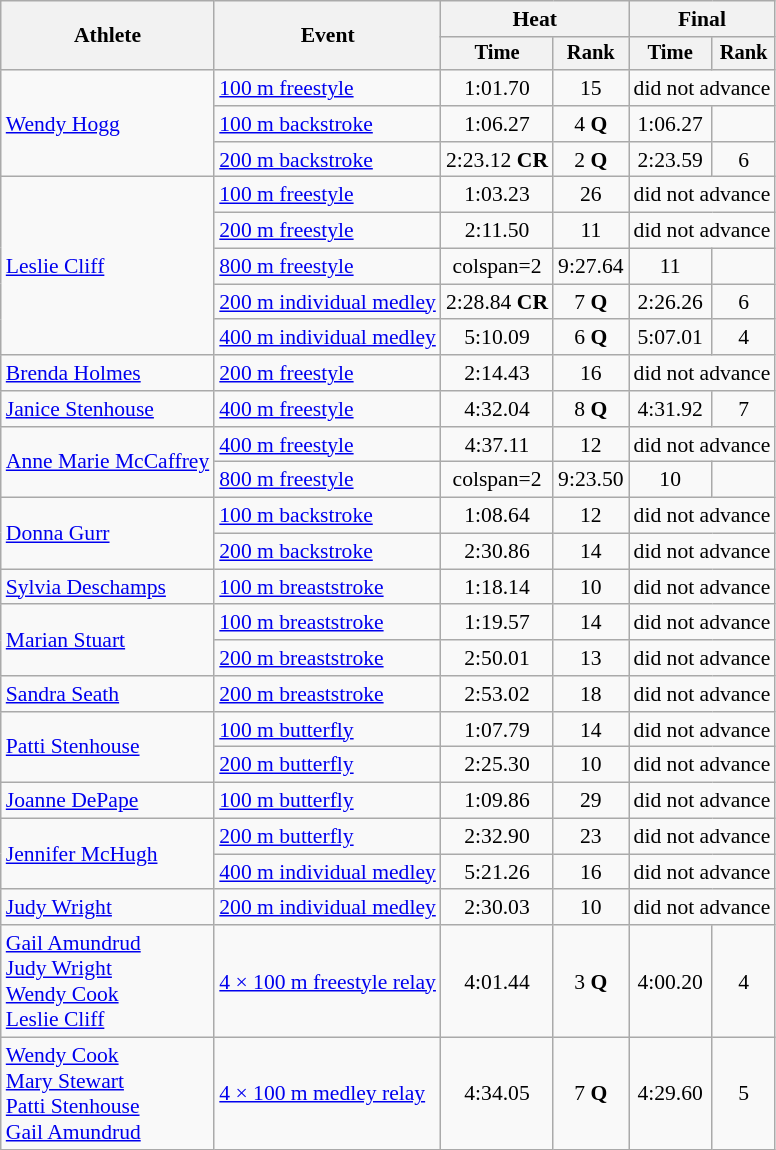<table class="wikitable" style="text-align:center; font-size:90%">
<tr>
<th rowspan="2">Athlete</th>
<th rowspan="2">Event</th>
<th colspan="2">Heat</th>
<th colspan="2">Final</th>
</tr>
<tr style="font-size:95%">
<th>Time</th>
<th>Rank</th>
<th>Time</th>
<th>Rank</th>
</tr>
<tr>
<td align=left rowspan=3><a href='#'>Wendy Hogg</a></td>
<td align=left><a href='#'>100 m freestyle</a></td>
<td>1:01.70</td>
<td>15</td>
<td colspan=2>did not advance</td>
</tr>
<tr>
<td align=left><a href='#'>100 m backstroke</a></td>
<td>1:06.27</td>
<td>4 <strong>Q</strong></td>
<td>1:06.27</td>
<td></td>
</tr>
<tr>
<td align=left><a href='#'>200 m backstroke</a></td>
<td>2:23.12 <strong>CR</strong></td>
<td>2 <strong>Q</strong></td>
<td>2:23.59</td>
<td>6</td>
</tr>
<tr>
<td align=left rowspan=5><a href='#'>Leslie Cliff</a></td>
<td align=left><a href='#'>100 m freestyle</a></td>
<td>1:03.23</td>
<td>26</td>
<td colspan=2>did not advance</td>
</tr>
<tr>
<td align=left><a href='#'>200 m freestyle</a></td>
<td>2:11.50</td>
<td>11</td>
<td colspan=2>did not advance</td>
</tr>
<tr>
<td align=left><a href='#'>800 m freestyle</a></td>
<td>colspan=2 </td>
<td>9:27.64</td>
<td>11</td>
</tr>
<tr>
<td align=left><a href='#'>200 m individual medley</a></td>
<td>2:28.84 <strong>CR</strong></td>
<td>7 <strong>Q</strong></td>
<td>2:26.26</td>
<td>6</td>
</tr>
<tr>
<td align=left><a href='#'>400 m individual medley</a></td>
<td>5:10.09</td>
<td>6 <strong>Q</strong></td>
<td>5:07.01</td>
<td>4</td>
</tr>
<tr>
<td align=left><a href='#'>Brenda Holmes</a></td>
<td align=left><a href='#'>200 m freestyle</a></td>
<td>2:14.43</td>
<td>16</td>
<td colspan=2>did not advance</td>
</tr>
<tr>
<td align=left><a href='#'>Janice Stenhouse</a></td>
<td align=left><a href='#'>400 m freestyle</a></td>
<td>4:32.04</td>
<td>8 <strong>Q</strong></td>
<td>4:31.92</td>
<td>7</td>
</tr>
<tr>
<td align=left rowspan=2><a href='#'>Anne Marie McCaffrey</a></td>
<td align=left><a href='#'>400 m freestyle</a></td>
<td>4:37.11</td>
<td>12</td>
<td colspan=2>did not advance</td>
</tr>
<tr>
<td align=left><a href='#'>800 m freestyle</a></td>
<td>colspan=2 </td>
<td>9:23.50</td>
<td>10</td>
</tr>
<tr>
<td align=left rowspan=2><a href='#'>Donna Gurr</a></td>
<td align=left><a href='#'>100 m backstroke</a></td>
<td>1:08.64</td>
<td>12</td>
<td colspan=2>did not advance</td>
</tr>
<tr>
<td align=left><a href='#'>200 m backstroke</a></td>
<td>2:30.86</td>
<td>14</td>
<td colspan=2>did not advance</td>
</tr>
<tr>
<td align=left><a href='#'>Sylvia Deschamps</a></td>
<td align=left><a href='#'>100 m breaststroke</a></td>
<td>1:18.14</td>
<td>10</td>
<td colspan=2>did not advance</td>
</tr>
<tr>
<td align=left rowspan=2><a href='#'>Marian Stuart</a></td>
<td align=left><a href='#'>100 m breaststroke</a></td>
<td>1:19.57</td>
<td>14</td>
<td colspan=2>did not advance</td>
</tr>
<tr>
<td align=left><a href='#'>200 m breaststroke</a></td>
<td>2:50.01</td>
<td>13</td>
<td colspan=2>did not advance</td>
</tr>
<tr>
<td align=left><a href='#'>Sandra Seath</a></td>
<td align=left><a href='#'>200 m breaststroke</a></td>
<td>2:53.02</td>
<td>18</td>
<td colspan=2>did not advance</td>
</tr>
<tr>
<td align=left rowspan=2><a href='#'>Patti Stenhouse</a></td>
<td align=left><a href='#'>100 m butterfly</a></td>
<td>1:07.79</td>
<td>14</td>
<td colspan=2>did not advance</td>
</tr>
<tr>
<td align=left><a href='#'>200 m butterfly</a></td>
<td>2:25.30</td>
<td>10</td>
<td colspan=2>did not advance</td>
</tr>
<tr>
<td align=left><a href='#'>Joanne DePape</a></td>
<td align=left><a href='#'>100 m butterfly</a></td>
<td>1:09.86</td>
<td>29</td>
<td colspan=2>did not advance</td>
</tr>
<tr>
<td align=left rowspan=2><a href='#'>Jennifer McHugh</a></td>
<td align=left><a href='#'>200 m butterfly</a></td>
<td>2:32.90</td>
<td>23</td>
<td colspan=2>did not advance</td>
</tr>
<tr>
<td align=left><a href='#'>400 m individual medley</a></td>
<td>5:21.26</td>
<td>16</td>
<td colspan=2>did not advance</td>
</tr>
<tr>
<td align=left><a href='#'>Judy Wright</a></td>
<td align=left><a href='#'>200 m individual medley</a></td>
<td>2:30.03</td>
<td>10</td>
<td colspan=2>did not advance</td>
</tr>
<tr>
<td align=left><a href='#'>Gail Amundrud</a><br><a href='#'>Judy Wright</a><br><a href='#'>Wendy Cook</a><br><a href='#'>Leslie Cliff</a></td>
<td align=left><a href='#'>4 × 100 m freestyle relay</a></td>
<td>4:01.44</td>
<td>3 <strong>Q</strong></td>
<td>4:00.20</td>
<td>4</td>
</tr>
<tr>
<td align=left><a href='#'>Wendy Cook</a><br><a href='#'>Mary Stewart</a><br><a href='#'>Patti Stenhouse</a><br><a href='#'>Gail Amundrud</a></td>
<td align=left><a href='#'>4 × 100 m medley relay</a></td>
<td>4:34.05</td>
<td>7 <strong>Q</strong></td>
<td>4:29.60</td>
<td>5</td>
</tr>
</table>
